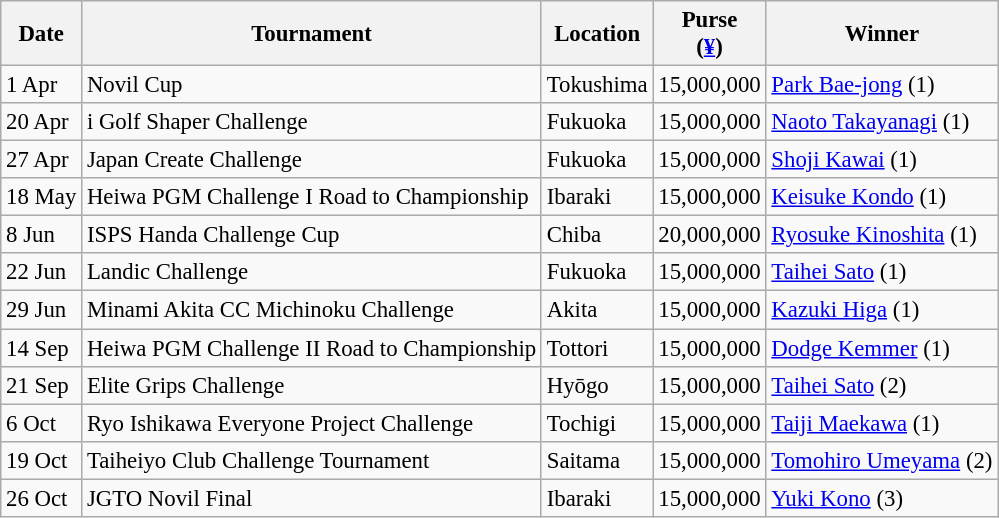<table class="wikitable" style="font-size:95%">
<tr>
<th>Date</th>
<th>Tournament</th>
<th>Location</th>
<th>Purse<br>(<a href='#'>¥</a>)</th>
<th>Winner</th>
</tr>
<tr>
<td>1 Apr</td>
<td>Novil Cup</td>
<td>Tokushima</td>
<td align=right>15,000,000</td>
<td> <a href='#'>Park Bae-jong</a> (1)</td>
</tr>
<tr>
<td>20 Apr</td>
<td>i Golf Shaper Challenge</td>
<td>Fukuoka</td>
<td align=right>15,000,000</td>
<td> <a href='#'>Naoto Takayanagi</a> (1)</td>
</tr>
<tr>
<td>27 Apr</td>
<td>Japan Create Challenge</td>
<td>Fukuoka</td>
<td align=right>15,000,000</td>
<td> <a href='#'>Shoji Kawai</a> (1)</td>
</tr>
<tr>
<td>18 May</td>
<td>Heiwa PGM Challenge I Road to Championship</td>
<td>Ibaraki</td>
<td align=right>15,000,000</td>
<td> <a href='#'>Keisuke Kondo</a> (1)</td>
</tr>
<tr>
<td>8 Jun</td>
<td>ISPS Handa Challenge Cup</td>
<td>Chiba</td>
<td align=right>20,000,000</td>
<td> <a href='#'>Ryosuke Kinoshita</a> (1)</td>
</tr>
<tr>
<td>22 Jun</td>
<td>Landic Challenge</td>
<td>Fukuoka</td>
<td align=right>15,000,000</td>
<td> <a href='#'>Taihei Sato</a> (1)</td>
</tr>
<tr>
<td>29 Jun</td>
<td>Minami Akita CC Michinoku Challenge</td>
<td>Akita</td>
<td align=right>15,000,000</td>
<td> <a href='#'>Kazuki Higa</a> (1)</td>
</tr>
<tr>
<td>14 Sep</td>
<td>Heiwa PGM Challenge II Road to Championship</td>
<td>Tottori</td>
<td align=right>15,000,000</td>
<td> <a href='#'>Dodge Kemmer</a> (1)</td>
</tr>
<tr>
<td>21 Sep</td>
<td>Elite Grips Challenge</td>
<td>Hyōgo</td>
<td align=right>15,000,000</td>
<td> <a href='#'>Taihei Sato</a> (2)</td>
</tr>
<tr>
<td>6 Oct</td>
<td>Ryo Ishikawa Everyone Project Challenge</td>
<td>Tochigi</td>
<td align=right>15,000,000</td>
<td> <a href='#'>Taiji Maekawa</a> (1)</td>
</tr>
<tr>
<td>19 Oct</td>
<td>Taiheiyo Club Challenge Tournament</td>
<td>Saitama</td>
<td align=right>15,000,000</td>
<td> <a href='#'>Tomohiro Umeyama</a> (2)</td>
</tr>
<tr>
<td>26 Oct</td>
<td>JGTO Novil Final</td>
<td>Ibaraki</td>
<td align=right>15,000,000</td>
<td> <a href='#'>Yuki Kono</a> (3)</td>
</tr>
</table>
